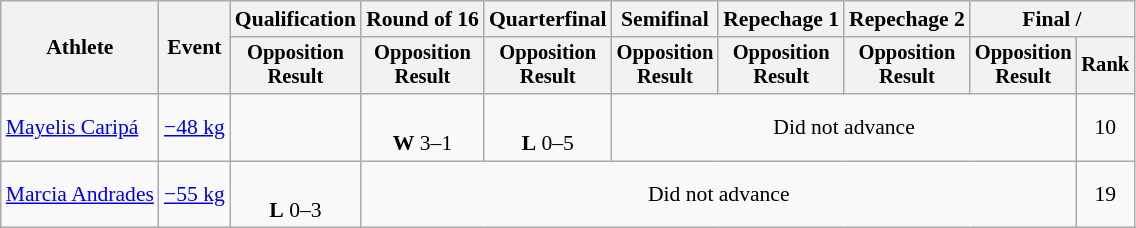<table class="wikitable" style="font-size:90%">
<tr>
<th rowspan="2">Athlete</th>
<th rowspan="2">Event</th>
<th>Qualification</th>
<th>Round of 16</th>
<th>Quarterfinal</th>
<th>Semifinal</th>
<th>Repechage 1</th>
<th>Repechage 2</th>
<th colspan=2>Final / </th>
</tr>
<tr style="font-size: 95%">
<th>Opposition<br>Result</th>
<th>Opposition<br>Result</th>
<th>Opposition<br>Result</th>
<th>Opposition<br>Result</th>
<th>Opposition<br>Result</th>
<th>Opposition<br>Result</th>
<th>Opposition<br>Result</th>
<th>Rank</th>
</tr>
<tr align=center>
<td align=left><a href='#'>Mayelis Caripá</a></td>
<td align=left><a href='#'>−48 kg</a></td>
<td></td>
<td><br> <strong>W</strong> 3–1 <sup></sup></td>
<td><br> <strong>L</strong> 0–5 <sup></sup></td>
<td colspan=4>Did not advance</td>
<td>10</td>
</tr>
<tr align=center>
<td align=left><a href='#'>Marcia Andrades</a></td>
<td align=left><a href='#'>−55 kg</a></td>
<td><br><strong>L</strong> 0–3 <sup></sup></td>
<td colspan=6>Did not advance</td>
<td>19</td>
</tr>
</table>
